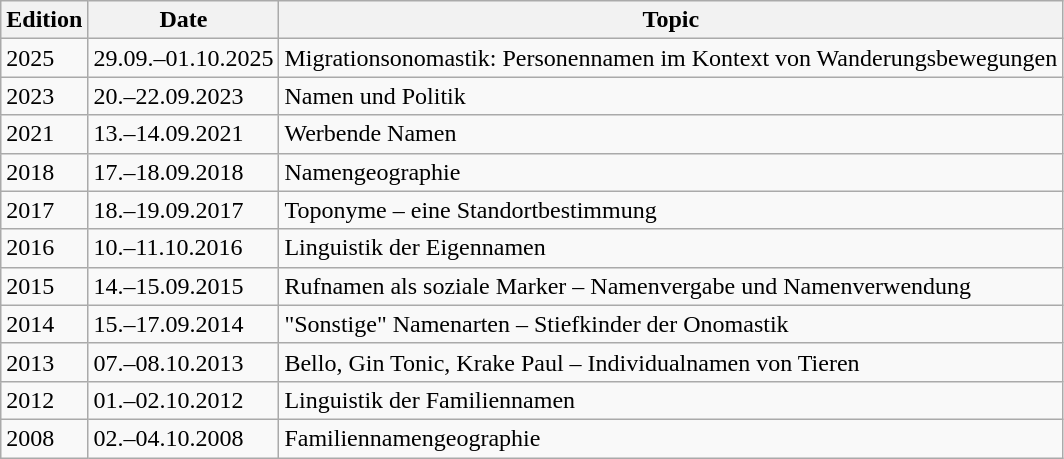<table class="wikitable">
<tr>
<th>Edition</th>
<th>Date</th>
<th>Topic</th>
</tr>
<tr>
<td>2025</td>
<td>29.09.–01.10.2025</td>
<td>Migrationsonomastik: Personennamen im Kontext von Wanderungsbewegungen </td>
</tr>
<tr>
<td>2023</td>
<td>20.–22.09.2023</td>
<td>Namen und Politik </td>
</tr>
<tr>
<td>2021</td>
<td>13.–14.09.2021</td>
<td>Werbende Namen </td>
</tr>
<tr>
<td>2018</td>
<td>17.–18.09.2018</td>
<td>Namengeographie </td>
</tr>
<tr>
<td>2017</td>
<td>18.–19.09.2017</td>
<td>Toponyme – eine Standortbestimmung</td>
</tr>
<tr>
<td>2016</td>
<td>10.–11.10.2016</td>
<td>Linguistik der Eigennamen</td>
</tr>
<tr>
<td>2015</td>
<td>14.–15.09.2015</td>
<td>Rufnamen als soziale Marker – Namenvergabe und Namenverwendung</td>
</tr>
<tr>
<td>2014</td>
<td>15.–17.09.2014</td>
<td>"Sonstige" Namenarten – Stiefkinder der Onomastik</td>
</tr>
<tr>
<td>2013</td>
<td>07.–08.10.2013</td>
<td>Bello, Gin Tonic, Krake Paul – Individualnamen von Tieren</td>
</tr>
<tr>
<td>2012</td>
<td>01.–02.10.2012</td>
<td>Linguistik der Familiennamen</td>
</tr>
<tr>
<td>2008</td>
<td>02.–04.10.2008</td>
<td>Familiennamengeographie</td>
</tr>
</table>
